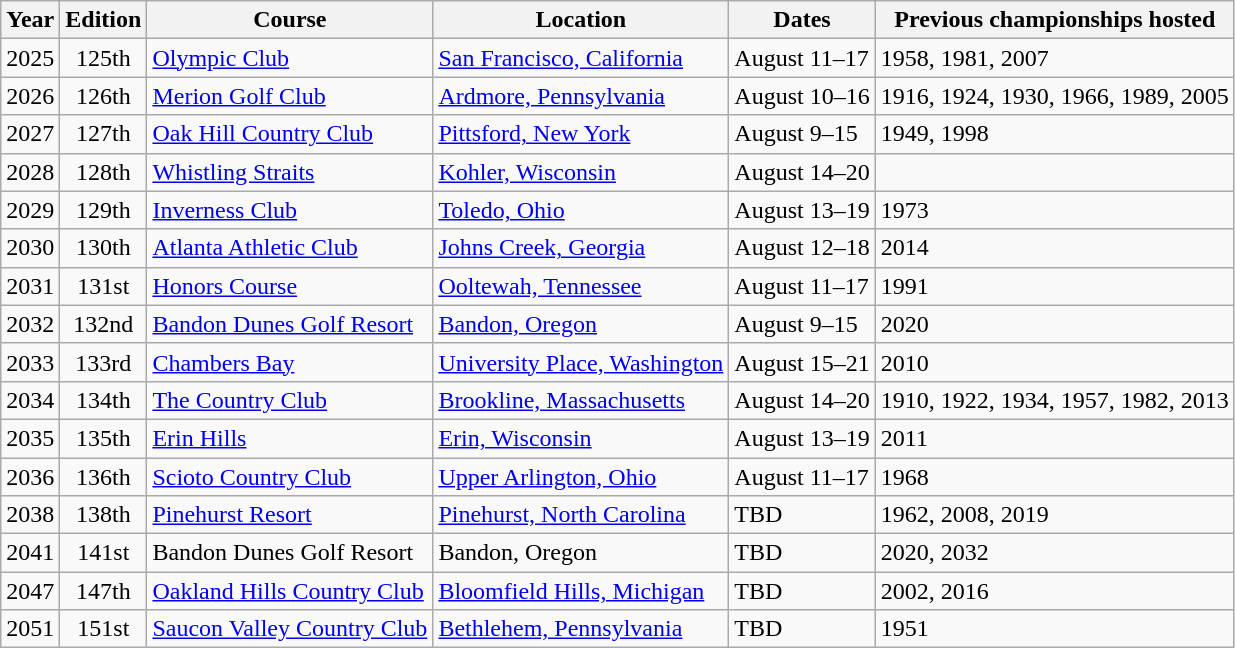<table class=wikitable>
<tr>
<th>Year</th>
<th>Edition</th>
<th>Course</th>
<th>Location</th>
<th>Dates</th>
<th>Previous championships hosted</th>
</tr>
<tr>
<td align=center>2025</td>
<td align=center>125th</td>
<td><a href='#'>Olympic Club</a></td>
<td><a href='#'>San Francisco, California</a></td>
<td>August 11–17</td>
<td>1958, 1981, 2007</td>
</tr>
<tr>
<td align=center>2026</td>
<td align=center>126th</td>
<td><a href='#'>Merion Golf Club</a></td>
<td><a href='#'>Ardmore, Pennsylvania</a></td>
<td>August 10–16</td>
<td>1916, 1924, 1930, 1966, 1989, 2005</td>
</tr>
<tr>
<td align=center>2027</td>
<td align=center>127th</td>
<td><a href='#'>Oak Hill Country Club</a></td>
<td><a href='#'>Pittsford, New York</a></td>
<td>August 9–15</td>
<td>1949, 1998</td>
</tr>
<tr>
<td align=center>2028</td>
<td align=center>128th</td>
<td><a href='#'>Whistling Straits</a></td>
<td><a href='#'>Kohler, Wisconsin</a></td>
<td>August 14–20</td>
<td></td>
</tr>
<tr>
<td align=center>2029</td>
<td align=center>129th</td>
<td><a href='#'>Inverness Club</a></td>
<td><a href='#'>Toledo, Ohio</a></td>
<td>August 13–19</td>
<td>1973</td>
</tr>
<tr>
<td align=center>2030</td>
<td align=center>130th</td>
<td><a href='#'>Atlanta Athletic Club</a></td>
<td><a href='#'>Johns Creek, Georgia</a></td>
<td>August 12–18</td>
<td>2014</td>
</tr>
<tr>
<td align=center>2031</td>
<td align=center>131st</td>
<td><a href='#'>Honors Course</a></td>
<td><a href='#'>Ooltewah, Tennessee</a></td>
<td>August 11–17</td>
<td>1991</td>
</tr>
<tr>
<td align=center>2032</td>
<td align=center>132nd</td>
<td><a href='#'>Bandon Dunes Golf Resort</a></td>
<td><a href='#'>Bandon, Oregon</a></td>
<td>August 9–15</td>
<td>2020</td>
</tr>
<tr>
<td align=center>2033</td>
<td align=center>133rd</td>
<td><a href='#'>Chambers Bay</a></td>
<td><a href='#'>University Place, Washington</a></td>
<td>August 15–21</td>
<td>2010</td>
</tr>
<tr>
<td align=center>2034</td>
<td align=center>134th</td>
<td><a href='#'>The Country Club</a></td>
<td><a href='#'>Brookline, Massachusetts</a></td>
<td>August 14–20</td>
<td>1910, 1922, 1934, 1957, 1982, 2013</td>
</tr>
<tr>
<td align=center>2035</td>
<td align=center>135th</td>
<td><a href='#'>Erin Hills</a></td>
<td><a href='#'>Erin, Wisconsin</a></td>
<td>August 13–19</td>
<td>2011</td>
</tr>
<tr>
<td align=center>2036</td>
<td align=center>136th</td>
<td><a href='#'>Scioto Country Club</a></td>
<td><a href='#'>Upper Arlington, Ohio</a></td>
<td>August 11–17</td>
<td>1968</td>
</tr>
<tr>
<td align=center>2038</td>
<td align=center>138th</td>
<td><a href='#'>Pinehurst Resort</a></td>
<td><a href='#'>Pinehurst, North Carolina</a></td>
<td>TBD</td>
<td>1962, 2008, 2019</td>
</tr>
<tr>
<td align=center>2041</td>
<td align=center>141st</td>
<td>Bandon Dunes Golf Resort</td>
<td>Bandon, Oregon</td>
<td>TBD</td>
<td>2020, 2032</td>
</tr>
<tr>
<td align=center>2047</td>
<td align=center>147th</td>
<td><a href='#'>Oakland Hills Country Club</a></td>
<td><a href='#'>Bloomfield Hills, Michigan</a></td>
<td>TBD</td>
<td>2002, 2016</td>
</tr>
<tr>
<td align=center>2051</td>
<td align=center>151st</td>
<td><a href='#'>Saucon Valley Country Club</a></td>
<td><a href='#'>Bethlehem, Pennsylvania</a></td>
<td>TBD</td>
<td>1951</td>
</tr>
</table>
